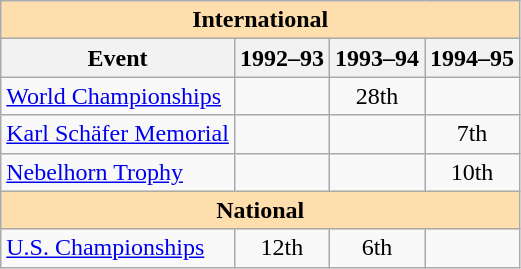<table class="wikitable" style="text-align:center">
<tr>
<th style="background-color: #ffdead; " colspan=4 align=center>International</th>
</tr>
<tr>
<th>Event</th>
<th>1992–93</th>
<th>1993–94</th>
<th>1994–95</th>
</tr>
<tr>
<td align=left><a href='#'>World Championships</a></td>
<td></td>
<td>28th</td>
<td></td>
</tr>
<tr>
<td align=left><a href='#'>Karl Schäfer Memorial</a></td>
<td></td>
<td></td>
<td>7th</td>
</tr>
<tr>
<td align=left><a href='#'>Nebelhorn Trophy</a></td>
<td></td>
<td></td>
<td>10th</td>
</tr>
<tr>
<th style="background-color: #ffdead; " colspan=4 align=center>National</th>
</tr>
<tr>
<td align=left><a href='#'>U.S. Championships</a></td>
<td>12th</td>
<td>6th</td>
<td></td>
</tr>
</table>
